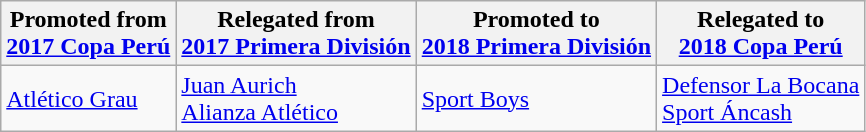<table class="wikitable">
<tr>
<th>Promoted from<br><a href='#'>2017 Copa Perú</a></th>
<th>Relegated from<br><a href='#'>2017 Primera División</a></th>
<th>Promoted to<br><a href='#'>2018 Primera División</a></th>
<th>Relegated to<br><a href='#'>2018 Copa Perú</a></th>
</tr>
<tr>
<td> <a href='#'>Atlético Grau</a> </td>
<td> <a href='#'>Juan Aurich</a> <br> <a href='#'>Alianza Atlético</a> </td>
<td> <a href='#'>Sport Boys</a> </td>
<td> <a href='#'>Defensor La Bocana</a> <br> <a href='#'>Sport Áncash</a> </td>
</tr>
</table>
